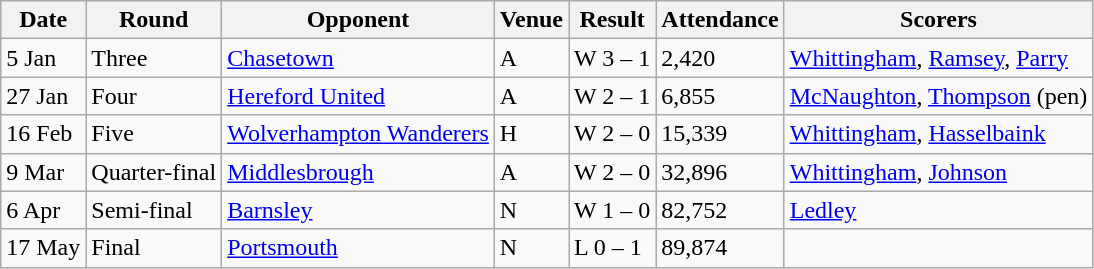<table class="wikitable">
<tr>
<th>Date</th>
<th>Round</th>
<th>Opponent</th>
<th>Venue</th>
<th>Result</th>
<th>Attendance</th>
<th>Scorers</th>
</tr>
<tr>
<td>5 Jan</td>
<td>Three</td>
<td><a href='#'>Chasetown</a></td>
<td>A</td>
<td>W 3 – 1</td>
<td>2,420</td>
<td><a href='#'>Whittingham</a>, <a href='#'>Ramsey</a>, <a href='#'>Parry</a></td>
</tr>
<tr>
<td>27 Jan</td>
<td>Four</td>
<td><a href='#'>Hereford United</a></td>
<td>A</td>
<td>W 2 – 1</td>
<td>6,855</td>
<td><a href='#'>McNaughton</a>, <a href='#'>Thompson</a> (pen)</td>
</tr>
<tr>
<td>16 Feb</td>
<td>Five</td>
<td><a href='#'>Wolverhampton Wanderers</a></td>
<td>H</td>
<td>W 2 – 0</td>
<td>15,339</td>
<td><a href='#'>Whittingham</a>, <a href='#'>Hasselbaink</a></td>
</tr>
<tr>
<td>9 Mar</td>
<td>Quarter-final</td>
<td><a href='#'>Middlesbrough</a></td>
<td>A</td>
<td>W 2 – 0</td>
<td>32,896</td>
<td><a href='#'>Whittingham</a>, <a href='#'>Johnson</a></td>
</tr>
<tr>
<td>6 Apr</td>
<td>Semi-final</td>
<td><a href='#'>Barnsley</a></td>
<td>N</td>
<td>W 1 – 0</td>
<td>82,752</td>
<td><a href='#'>Ledley</a></td>
</tr>
<tr>
<td>17 May</td>
<td>Final</td>
<td><a href='#'>Portsmouth</a></td>
<td>N</td>
<td>L 0 – 1</td>
<td>89,874</td>
</tr>
</table>
